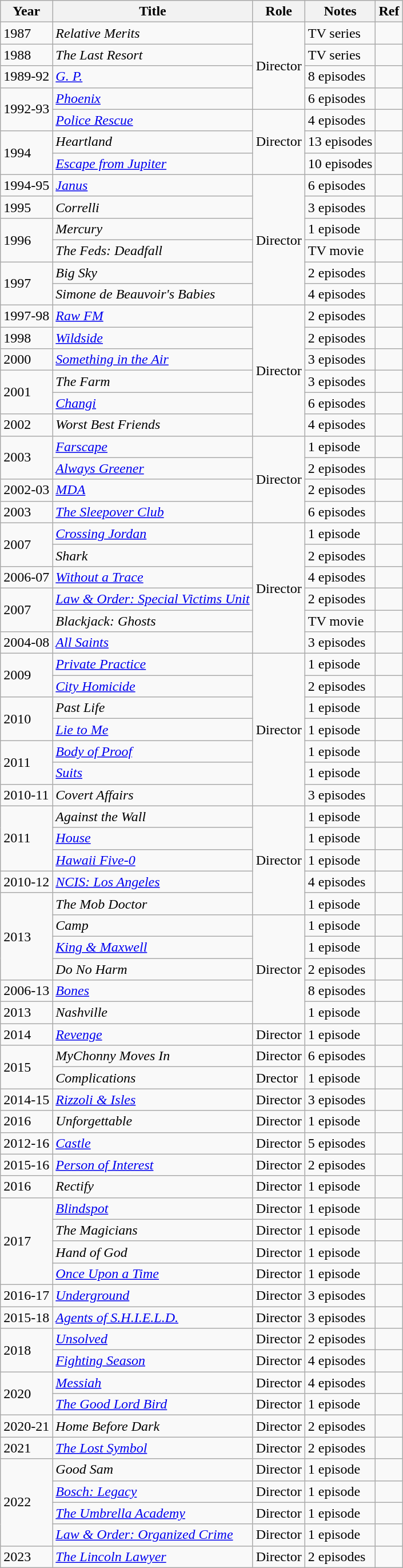<table class="wikitable sortable">
<tr>
<th>Year</th>
<th>Title</th>
<th>Role</th>
<th>Notes</th>
<th>Ref</th>
</tr>
<tr>
<td>1987</td>
<td><em>Relative Merits</em></td>
<td rowspan="4">Director</td>
<td>TV series</td>
<td></td>
</tr>
<tr>
<td>1988</td>
<td><em>The Last Resort</em></td>
<td>TV series</td>
<td></td>
</tr>
<tr>
<td>1989-92</td>
<td><em><a href='#'>G. P.</a></em></td>
<td>8 episodes</td>
<td></td>
</tr>
<tr>
<td rowspan="2">1992-93</td>
<td><em><a href='#'>Phoenix</a></em></td>
<td>6 episodes</td>
<td></td>
</tr>
<tr>
<td><em><a href='#'>Police Rescue</a></em></td>
<td rowspan="3">Director</td>
<td>4 episodes</td>
<td></td>
</tr>
<tr>
<td rowspan="2">1994</td>
<td><em>Heartland</em></td>
<td>13 episodes</td>
<td></td>
</tr>
<tr>
<td><em><a href='#'>Escape from Jupiter</a></em></td>
<td>10 episodes</td>
<td></td>
</tr>
<tr>
<td>1994-95</td>
<td><a href='#'><em>Janus</em></a></td>
<td rowspan="6">Director</td>
<td>6 episodes</td>
<td></td>
</tr>
<tr>
<td>1995</td>
<td><em>Correlli</em></td>
<td>3 episodes</td>
<td></td>
</tr>
<tr>
<td rowspan="2">1996</td>
<td><em>Mercury</em></td>
<td>1 episode</td>
<td></td>
</tr>
<tr>
<td><em>The Feds: Deadfall</em></td>
<td>TV movie</td>
<td></td>
</tr>
<tr>
<td rowspan="2">1997</td>
<td><em>Big Sky</em></td>
<td>2 episodes</td>
<td></td>
</tr>
<tr>
<td><em>Simone de Beauvoir's Babies</em></td>
<td>4 episodes</td>
<td></td>
</tr>
<tr>
<td>1997-98</td>
<td><a href='#'><em>Raw FM</em></a></td>
<td rowspan="6">Director</td>
<td>2 episodes</td>
<td></td>
</tr>
<tr>
<td>1998</td>
<td><a href='#'><em>Wildside</em></a></td>
<td>2 episodes</td>
<td></td>
</tr>
<tr>
<td>2000</td>
<td><a href='#'><em>Something in the Air</em></a></td>
<td>3 episodes</td>
<td></td>
</tr>
<tr>
<td rowspan="2">2001</td>
<td><em>The Farm</em></td>
<td>3 episodes</td>
<td></td>
</tr>
<tr>
<td><em><a href='#'>Changi</a></em></td>
<td>6 episodes</td>
<td></td>
</tr>
<tr>
<td>2002</td>
<td><em>Worst Best Friends</em></td>
<td>4 episodes</td>
<td></td>
</tr>
<tr>
<td rowspan="2">2003</td>
<td><em><a href='#'>Farscape</a></em></td>
<td rowspan="4">Director</td>
<td>1 episode</td>
<td></td>
</tr>
<tr>
<td><a href='#'><em>Always Greener</em></a></td>
<td>2 episodes</td>
<td></td>
</tr>
<tr>
<td>2002-03</td>
<td><a href='#'><em>MDA</em></a></td>
<td>2 episodes</td>
<td></td>
</tr>
<tr>
<td>2003</td>
<td><a href='#'><em>The Sleepover Club</em></a></td>
<td>6 episodes</td>
<td></td>
</tr>
<tr>
<td rowspan="2">2007</td>
<td><em><a href='#'>Crossing Jordan</a></em></td>
<td rowspan="6">Director</td>
<td>1 episode</td>
<td></td>
</tr>
<tr>
<td><em>Shark</em></td>
<td>2 episodes</td>
<td></td>
</tr>
<tr>
<td>2006-07</td>
<td><em><a href='#'>Without a Trace</a></em></td>
<td>4 episodes</td>
<td></td>
</tr>
<tr>
<td rowspan="2">2007</td>
<td><em><a href='#'>Law & Order: Special Victims Unit</a></em></td>
<td>2 episodes</td>
<td></td>
</tr>
<tr>
<td><em>Blackjack: Ghosts</em></td>
<td>TV movie</td>
<td></td>
</tr>
<tr>
<td>2004-08</td>
<td><a href='#'><em>All Saints</em></a></td>
<td>3 episodes</td>
<td></td>
</tr>
<tr>
<td rowspan="2">2009</td>
<td><em><a href='#'>Private Practice</a></em></td>
<td rowspan="7">Director</td>
<td>1 episode</td>
<td></td>
</tr>
<tr>
<td><a href='#'><em>City Homicide</em></a></td>
<td>2 episodes</td>
<td></td>
</tr>
<tr>
<td rowspan="2">2010</td>
<td><em>Past Life</em></td>
<td>1 episode</td>
<td></td>
</tr>
<tr>
<td><a href='#'><em>Lie to Me</em></a></td>
<td>1 episode</td>
<td></td>
</tr>
<tr>
<td rowspan="2">2011</td>
<td><em><a href='#'>Body of Proof</a></em></td>
<td>1 episode</td>
<td></td>
</tr>
<tr>
<td><em><a href='#'>Suits</a></em></td>
<td>1 episode</td>
<td></td>
</tr>
<tr>
<td>2010-11</td>
<td><em>Covert Affairs</em></td>
<td>3 episodes</td>
<td></td>
</tr>
<tr>
<td rowspan="3">2011</td>
<td><em>Against the Wall</em></td>
<td rowspan="5">Director</td>
<td>1 episode</td>
<td></td>
</tr>
<tr>
<td><a href='#'><em>House</em></a></td>
<td>1 episode</td>
<td></td>
</tr>
<tr>
<td><em><a href='#'>Hawaii Five-0</a></em></td>
<td>1 episode</td>
<td></td>
</tr>
<tr>
<td>2010-12</td>
<td><em><a href='#'>NCIS: Los Angeles</a></em></td>
<td>4 episodes</td>
<td></td>
</tr>
<tr>
<td rowspan="4">2013</td>
<td><em>The Mob Doctor</em></td>
<td>1 episode</td>
<td></td>
</tr>
<tr>
<td><em>Camp</em></td>
<td rowspan="5">Director</td>
<td>1 episode</td>
<td></td>
</tr>
<tr>
<td><a href='#'><em>King & Maxwell</em></a></td>
<td>1 episode</td>
<td></td>
</tr>
<tr>
<td><em>Do No Harm</em></td>
<td>2 episodes</td>
<td></td>
</tr>
<tr>
<td>2006-13</td>
<td><em><a href='#'>Bones</a></em></td>
<td>8 episodes</td>
<td></td>
</tr>
<tr>
<td>2013</td>
<td><em>Nashville</em></td>
<td>1 episode</td>
<td></td>
</tr>
<tr>
<td>2014</td>
<td><a href='#'><em>Revenge</em></a></td>
<td>Director</td>
<td>1 episode</td>
<td></td>
</tr>
<tr>
<td rowspan="2">2015</td>
<td><em>MyChonny Moves In</em></td>
<td>Director</td>
<td>6 episodes</td>
<td></td>
</tr>
<tr>
<td><em>Complications</em></td>
<td>Drector</td>
<td>1 episode</td>
<td></td>
</tr>
<tr>
<td>2014-15</td>
<td><em><a href='#'>Rizzoli & Isles</a></em></td>
<td>Director</td>
<td>3 episodes</td>
<td></td>
</tr>
<tr>
<td>2016</td>
<td><em>Unforgettable</em></td>
<td>Director</td>
<td>1 episode</td>
<td></td>
</tr>
<tr>
<td>2012-16</td>
<td><em><a href='#'>Castle</a></em></td>
<td>Director</td>
<td>5 episodes</td>
<td></td>
</tr>
<tr>
<td>2015-16</td>
<td><em><a href='#'>Person of Interest</a></em></td>
<td>Director</td>
<td>2 episodes</td>
<td></td>
</tr>
<tr>
<td>2016</td>
<td><em>Rectify</em></td>
<td>Director</td>
<td>1 episode</td>
<td></td>
</tr>
<tr>
<td rowspan="4">2017</td>
<td><a href='#'><em>Blindspot</em></a></td>
<td>Director</td>
<td>1 episode</td>
<td></td>
</tr>
<tr>
<td><em>The Magicians</em></td>
<td>Director</td>
<td>1 episode</td>
<td></td>
</tr>
<tr>
<td><em>Hand of God</em></td>
<td>Director</td>
<td>1 episode</td>
<td></td>
</tr>
<tr>
<td><em><a href='#'>Once Upon a Time</a></em></td>
<td>Director</td>
<td>1 episode</td>
<td></td>
</tr>
<tr>
<td>2016-17</td>
<td><em><a href='#'>Underground</a></em></td>
<td>Director</td>
<td>3 episodes</td>
<td></td>
</tr>
<tr>
<td>2015-18</td>
<td><em><a href='#'>Agents of S.H.I.E.L.D.</a></em></td>
<td>Director</td>
<td>3 episodes</td>
<td></td>
</tr>
<tr>
<td rowspan="2">2018</td>
<td><em><a href='#'>Unsolved</a></em></td>
<td>Director</td>
<td>2 episodes</td>
<td></td>
</tr>
<tr>
<td><a href='#'><em>Fighting Season</em></a></td>
<td>Director</td>
<td>4 episodes</td>
<td></td>
</tr>
<tr>
<td rowspan="2">2020</td>
<td><em><a href='#'>Messiah</a></em></td>
<td>Director</td>
<td>4 episodes</td>
<td></td>
</tr>
<tr>
<td><em><a href='#'>The Good Lord Bird</a></em></td>
<td>Director</td>
<td>1 episode</td>
<td></td>
</tr>
<tr>
<td>2020-21</td>
<td><em>Home Before Dark</em></td>
<td>Director</td>
<td>2 episodes</td>
<td></td>
</tr>
<tr>
<td>2021</td>
<td><em><a href='#'>The Lost Symbol</a></em></td>
<td>Director</td>
<td>2 episodes</td>
<td></td>
</tr>
<tr>
<td rowspan="4">2022</td>
<td><em>Good Sam</em></td>
<td>Director</td>
<td>1 episode</td>
<td></td>
</tr>
<tr>
<td><a href='#'><em>Bosch: Legacy</em></a></td>
<td>Director</td>
<td>1 episode</td>
<td></td>
</tr>
<tr>
<td><em><a href='#'>The Umbrella Academy</a></em></td>
<td>Director</td>
<td>1 episode</td>
<td></td>
</tr>
<tr>
<td><a href='#'><em>Law & Order: Organized Crime</em></a></td>
<td>Director</td>
<td>1 episode</td>
<td></td>
</tr>
<tr>
<td>2023</td>
<td><em><a href='#'>The Lincoln Lawyer</a></em></td>
<td>Director</td>
<td>2 episodes</td>
<td></td>
</tr>
</table>
